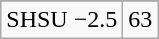<table class="wikitable">
<tr align="center">
</tr>
<tr align="center">
<td>SHSU −2.5</td>
<td>63</td>
</tr>
</table>
